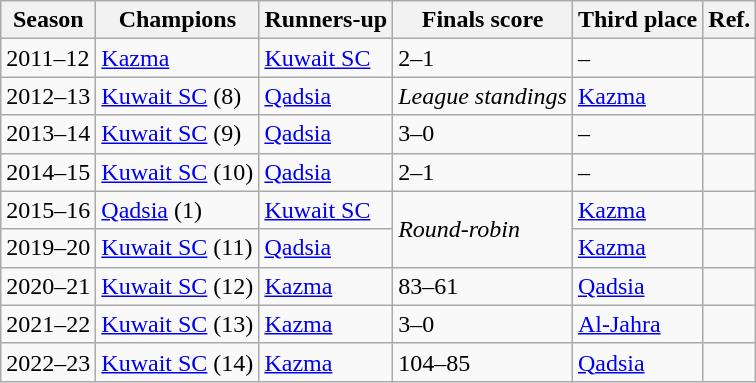<table class="wikitable">
<tr>
<th>Season</th>
<th>Champions</th>
<th>Runners-up</th>
<th>Finals score</th>
<th>Third place</th>
<th>Ref.</th>
</tr>
<tr>
<td>2011–12</td>
<td><a href='#'>Kazma</a></td>
<td><a href='#'>Kuwait SC</a></td>
<td>2–1</td>
<td>–</td>
<td></td>
</tr>
<tr>
<td>2012–13</td>
<td><a href='#'>Kuwait SC</a> (8)</td>
<td><a href='#'>Qadsia</a></td>
<td><em>League standings</em></td>
<td><a href='#'>Kazma</a></td>
<td></td>
</tr>
<tr>
<td>2013–14</td>
<td><a href='#'>Kuwait SC</a> (9)</td>
<td><a href='#'>Qadsia</a></td>
<td>3–0</td>
<td>–</td>
<td></td>
</tr>
<tr>
<td>2014–15</td>
<td><a href='#'>Kuwait SC</a> (10)</td>
<td><a href='#'>Qadsia</a></td>
<td>2–1</td>
<td>–</td>
<td></td>
</tr>
<tr>
<td>2015–16</td>
<td><a href='#'>Qadsia</a> (1)</td>
<td><a href='#'>Kuwait SC</a></td>
<td rowspan="2"><em>Round-robin</em></td>
<td><a href='#'>Kazma</a></td>
<td></td>
</tr>
<tr>
<td>2019–20</td>
<td><a href='#'>Kuwait SC</a> (11)</td>
<td><a href='#'>Qadsia</a></td>
<td><a href='#'>Kazma</a></td>
<td></td>
</tr>
<tr>
<td>2020–21</td>
<td><a href='#'>Kuwait SC</a> (12)</td>
<td><a href='#'>Kazma</a></td>
<td>83–61</td>
<td><a href='#'>Qadsia</a></td>
<td></td>
</tr>
<tr>
<td>2021–22</td>
<td><a href='#'>Kuwait SC</a> (13)</td>
<td><a href='#'>Kazma</a></td>
<td>3–0</td>
<td><a href='#'>Al-Jahra</a></td>
<td></td>
</tr>
<tr>
<td>2022–23</td>
<td><a href='#'>Kuwait SC</a> (14)</td>
<td><a href='#'>Kazma</a></td>
<td>104–85</td>
<td><a href='#'>Qadsia</a></td>
<td></td>
</tr>
</table>
